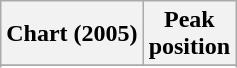<table class="wikitable">
<tr>
<th>Chart (2005)</th>
<th>Peak<br>position</th>
</tr>
<tr>
</tr>
<tr>
</tr>
<tr>
</tr>
</table>
